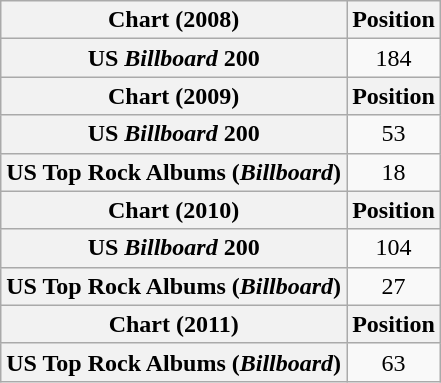<table class="wikitable plainrowheaders" style="text-align:center;">
<tr>
<th>Chart (2008)</th>
<th>Position</th>
</tr>
<tr>
<th scope="row">US <em>Billboard</em> 200</th>
<td>184</td>
</tr>
<tr>
<th>Chart (2009)</th>
<th>Position</th>
</tr>
<tr>
<th scope="row">US <em>Billboard</em> 200</th>
<td>53</td>
</tr>
<tr>
<th scope="row">US Top Rock Albums (<em>Billboard</em>)</th>
<td>18</td>
</tr>
<tr>
<th>Chart (2010)</th>
<th>Position</th>
</tr>
<tr>
<th scope="row">US <em>Billboard</em> 200</th>
<td>104</td>
</tr>
<tr>
<th scope="row">US Top Rock Albums (<em>Billboard</em>)</th>
<td>27</td>
</tr>
<tr>
<th>Chart (2011)</th>
<th>Position</th>
</tr>
<tr>
<th scope="row">US Top Rock Albums (<em>Billboard</em>)</th>
<td>63</td>
</tr>
</table>
